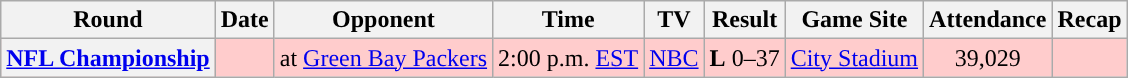<table class="wikitable" style="text-align:center">
<tr>
<th>Round</th>
<th>Date</th>
<th>Opponent</th>
<th>Time</th>
<th>TV</th>
<th>Result</th>
<th>Game Site</th>
<th>Attendance</th>
<th>Recap</th>
</tr>
<tr style="background:#fcc">
<th><a href='#'>NFL Championship</a></th>
<td></td>
<td>at <a href='#'>Green Bay Packers</a></td>
<td>2:00 p.m. <a href='#'>EST</a></td>
<td><a href='#'>NBC</a></td>
<td><strong>L</strong> 0–37</td>
<td><a href='#'>City Stadium</a></td>
<td>39,029</td>
<td></td>
</tr>
</table>
